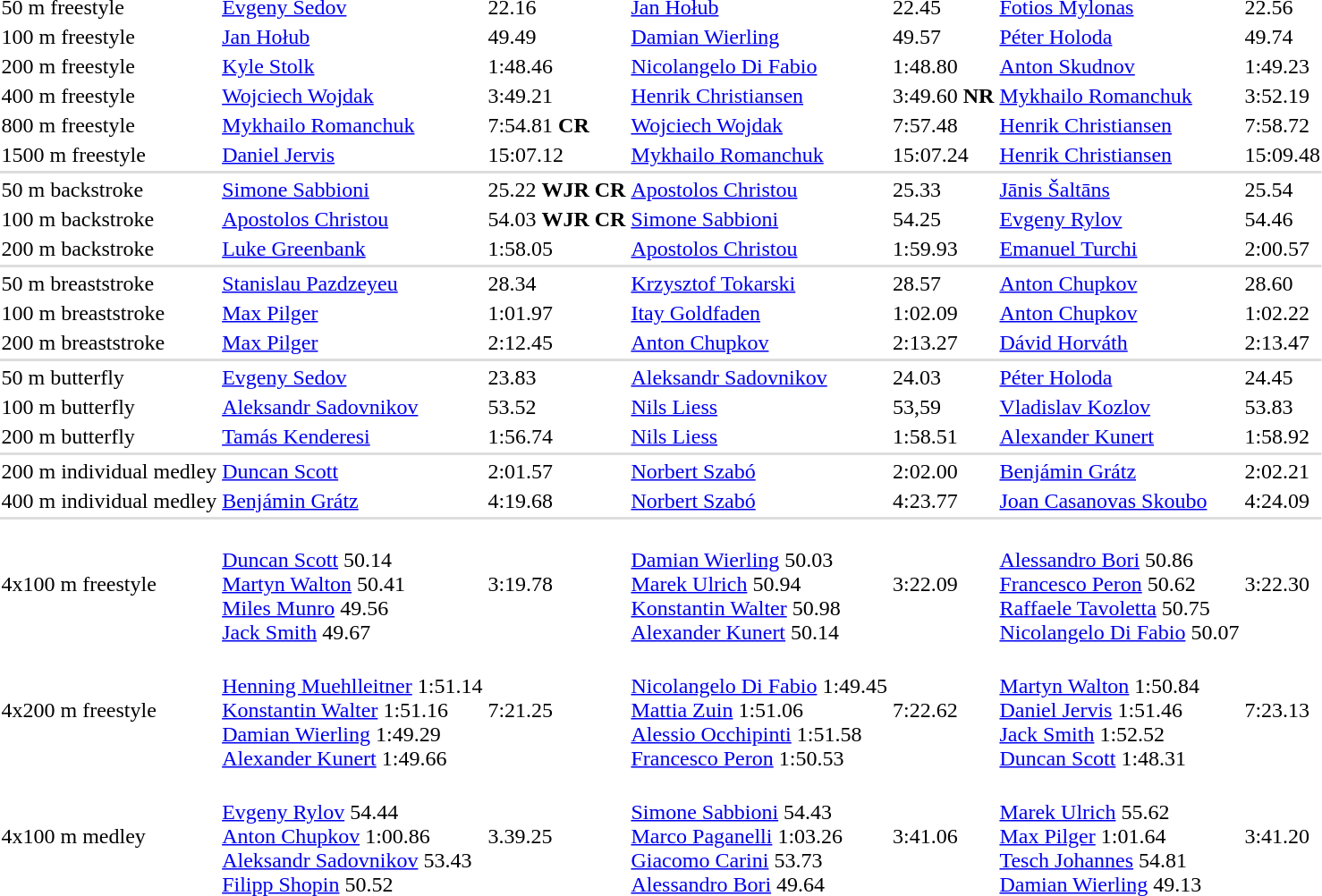<table>
<tr>
<td>50 m freestyle</td>
<td><a href='#'>Evgeny Sedov</a><br></td>
<td>22.16</td>
<td><a href='#'>Jan Hołub</a><br></td>
<td>22.45</td>
<td><a href='#'>Fotios Mylonas</a><br></td>
<td>22.56</td>
</tr>
<tr>
<td>100 m freestyle</td>
<td><a href='#'>Jan Hołub</a><br></td>
<td>49.49</td>
<td><a href='#'>Damian Wierling</a><br></td>
<td>49.57</td>
<td><a href='#'>Péter Holoda</a><br></td>
<td>49.74</td>
</tr>
<tr>
<td>200 m freestyle</td>
<td><a href='#'>Kyle Stolk</a><br></td>
<td>1:48.46</td>
<td><a href='#'>Nicolangelo Di Fabio</a><br></td>
<td>1:48.80</td>
<td><a href='#'>Anton Skudnov</a><br></td>
<td>1:49.23</td>
</tr>
<tr>
<td>400 m freestyle</td>
<td><a href='#'>Wojciech Wojdak</a><br></td>
<td>3:49.21</td>
<td><a href='#'>Henrik Christiansen</a><br></td>
<td>3:49.60 <strong>NR</strong></td>
<td><a href='#'>Mykhailo Romanchuk</a><br></td>
<td>3:52.19</td>
</tr>
<tr>
<td>800 m freestyle</td>
<td><a href='#'>Mykhailo Romanchuk</a><br></td>
<td>7:54.81 <strong>CR</strong></td>
<td><a href='#'>Wojciech Wojdak</a><br></td>
<td>7:57.48</td>
<td><a href='#'>Henrik Christiansen</a><br></td>
<td>7:58.72</td>
</tr>
<tr>
<td>1500 m freestyle</td>
<td><a href='#'>Daniel Jervis</a><br></td>
<td>15:07.12</td>
<td><a href='#'>Mykhailo Romanchuk</a><br></td>
<td>15:07.24</td>
<td><a href='#'>Henrik Christiansen</a><br></td>
<td>15:09.48</td>
</tr>
<tr bgcolor=#DDDDDD>
<td colspan=7></td>
</tr>
<tr>
<td>50 m backstroke</td>
<td><a href='#'>Simone Sabbioni</a><br></td>
<td>25.22 <strong>WJR</strong> <strong>CR</strong></td>
<td><a href='#'>Apostolos Christou</a><br></td>
<td>25.33</td>
<td><a href='#'>Jānis Šaltāns</a><br></td>
<td>25.54</td>
</tr>
<tr>
<td>100 m backstroke</td>
<td><a href='#'>Apostolos Christou</a><br></td>
<td>54.03 <strong>WJR</strong> <strong>CR</strong></td>
<td><a href='#'>Simone Sabbioni</a><br></td>
<td>54.25</td>
<td><a href='#'>Evgeny Rylov</a><br></td>
<td>54.46</td>
</tr>
<tr>
<td>200 m backstroke</td>
<td><a href='#'>Luke Greenbank</a><br></td>
<td>1:58.05</td>
<td><a href='#'>Apostolos Christou</a><br></td>
<td>1:59.93</td>
<td><a href='#'>Emanuel Turchi</a><br></td>
<td>2:00.57</td>
</tr>
<tr bgcolor=#DDDDDD>
<td colspan=7></td>
</tr>
<tr>
<td>50 m breaststroke</td>
<td><a href='#'>Stanislau Pazdzeyeu</a><br></td>
<td>28.34</td>
<td><a href='#'>Krzysztof Tokarski </a><br></td>
<td>28.57</td>
<td><a href='#'>Anton Chupkov</a><br></td>
<td>28.60</td>
</tr>
<tr>
<td>100 m breaststroke</td>
<td><a href='#'>Max Pilger</a><br></td>
<td>1:01.97</td>
<td><a href='#'>Itay Goldfaden</a><br></td>
<td>1:02.09</td>
<td><a href='#'>Anton Chupkov</a><br></td>
<td>1:02.22</td>
</tr>
<tr>
<td>200 m breaststroke</td>
<td><a href='#'>Max Pilger</a><br></td>
<td>2:12.45</td>
<td><a href='#'>Anton Chupkov</a><br></td>
<td>2:13.27</td>
<td><a href='#'>Dávid Horváth</a><br></td>
<td>2:13.47</td>
</tr>
<tr bgcolor=#DDDDDD>
<td colspan=7></td>
</tr>
<tr>
<td>50 m butterfly</td>
<td><a href='#'>Evgeny Sedov</a><br></td>
<td>23.83</td>
<td><a href='#'>Aleksandr Sadovnikov</a><br></td>
<td>24.03</td>
<td><a href='#'>Péter Holoda</a><br></td>
<td>24.45</td>
</tr>
<tr>
<td>100 m butterfly</td>
<td><a href='#'>Aleksandr Sadovnikov</a><br></td>
<td>53.52</td>
<td><a href='#'>Nils Liess</a><br></td>
<td>53,59</td>
<td><a href='#'>Vladislav Kozlov</a><br></td>
<td>53.83</td>
</tr>
<tr>
<td>200 m butterfly</td>
<td><a href='#'>Tamás Kenderesi</a><br></td>
<td>1:56.74</td>
<td><a href='#'>Nils Liess</a><br></td>
<td>1:58.51</td>
<td><a href='#'>Alexander Kunert</a><br></td>
<td>1:58.92</td>
</tr>
<tr bgcolor=#DDDDDD>
<td colspan=7></td>
</tr>
<tr>
<td>200 m individual medley</td>
<td><a href='#'>Duncan Scott</a><br></td>
<td>2:01.57</td>
<td><a href='#'>Norbert Szabó</a><br></td>
<td>2:02.00</td>
<td><a href='#'>Benjámin Grátz</a><br></td>
<td>2:02.21</td>
</tr>
<tr>
<td>400 m individual medley</td>
<td><a href='#'>Benjámin Grátz</a><br></td>
<td>4:19.68</td>
<td><a href='#'>Norbert Szabó</a><br></td>
<td>4:23.77</td>
<td><a href='#'>Joan Casanovas Skoubo</a><br></td>
<td>4:24.09</td>
</tr>
<tr bgcolor=#DDDDDD>
<td colspan=7></td>
</tr>
<tr>
<td>4x100 m freestyle</td>
<td><br><a href='#'>Duncan Scott</a> 50.14<br><a href='#'>Martyn Walton</a> 50.41<br><a href='#'>Miles Munro</a> 49.56<br><a href='#'>Jack Smith</a> 49.67</td>
<td>3:19.78</td>
<td><br><a href='#'>Damian Wierling</a> 50.03<br><a href='#'>Marek Ulrich</a> 50.94<br><a href='#'>Konstantin Walter</a> 50.98<br><a href='#'>Alexander Kunert</a> 50.14</td>
<td>3:22.09</td>
<td><br><a href='#'>Alessandro Bori</a> 50.86<br><a href='#'>Francesco Peron</a> 50.62<br><a href='#'>Raffaele Tavoletta</a> 50.75<br><a href='#'>Nicolangelo Di Fabio</a> 50.07</td>
<td>3:22.30</td>
</tr>
<tr>
<td>4x200 m freestyle</td>
<td><br><a href='#'>Henning Muehlleitner</a> 1:51.14 <br><a href='#'>Konstantin Walter</a> 1:51.16 <br><a href='#'>Damian Wierling</a> 1:49.29<br><a href='#'>Alexander Kunert</a> 1:49.66</td>
<td>7:21.25</td>
<td><br><a href='#'>Nicolangelo Di Fabio</a> 1:49.45 <br><a href='#'>Mattia Zuin</a> 1:51.06 <br><a href='#'>Alessio Occhipinti</a> 1:51.58 <br><a href='#'>Francesco Peron</a> 1:50.53</td>
<td>7:22.62</td>
<td><br><a href='#'>Martyn Walton</a> 1:50.84 <br><a href='#'>Daniel Jervis</a> 1:51.46 <br><a href='#'>Jack Smith</a> 1:52.52<br><a href='#'>Duncan Scott</a> 1:48.31</td>
<td>7:23.13</td>
</tr>
<tr>
<td>4x100 m medley</td>
<td><br><a href='#'>Evgeny Rylov</a> 54.44 <br><a href='#'>Anton Chupkov</a> 1:00.86 <br><a href='#'>Aleksandr Sadovnikov</a> 53.43 <br><a href='#'>Filipp Shopin</a> 50.52</td>
<td>3.39.25</td>
<td><br><a href='#'>Simone Sabbioni</a> 54.43 <br><a href='#'>Marco Paganelli</a> 1:03.26 <br><a href='#'>Giacomo Carini</a> 53.73 <br><a href='#'>Alessandro Bori</a> 49.64</td>
<td>3:41.06</td>
<td><br><a href='#'>Marek Ulrich</a> 55.62 <br><a href='#'>Max Pilger</a> 1:01.64 <br><a href='#'>Tesch Johannes</a> 54.81<br><a href='#'>Damian Wierling</a> 49.13</td>
<td>3:41.20</td>
</tr>
</table>
